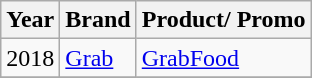<table class="wikitable sortable">
<tr>
<th>Year</th>
<th>Brand</th>
<th>Product/ Promo</th>
</tr>
<tr>
<td>2018</td>
<td><a href='#'>Grab</a></td>
<td><a href='#'>GrabFood</a></td>
</tr>
<tr>
</tr>
</table>
